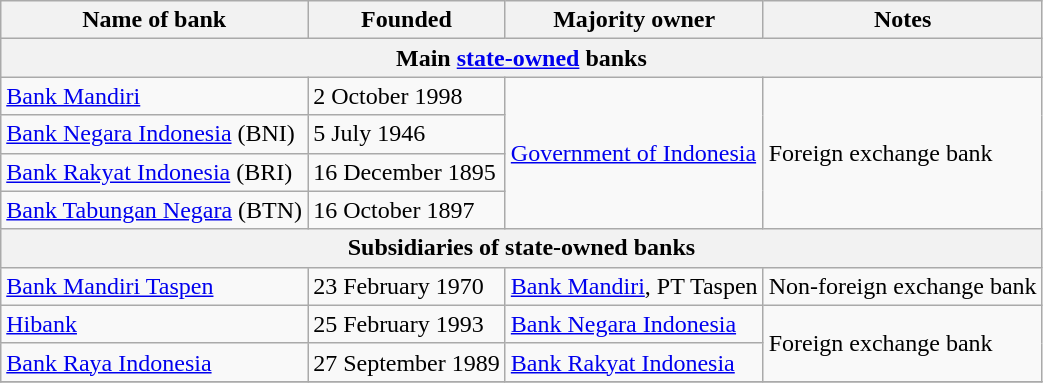<table class="wikitable" border="1" class="wikitable sortable">
<tr>
<th>Name of bank</th>
<th>Founded</th>
<th>Majority owner</th>
<th>Notes</th>
</tr>
<tr>
<th colspan=4>Main <a href='#'>state-owned</a> banks</th>
</tr>
<tr>
<td><a href='#'>Bank Mandiri</a></td>
<td>2 October 1998</td>
<td rowspan=4><a href='#'>Government of Indonesia</a></td>
<td rowspan=4>Foreign exchange bank</td>
</tr>
<tr>
<td><a href='#'>Bank Negara Indonesia</a> (BNI)</td>
<td>5 July 1946</td>
</tr>
<tr>
<td><a href='#'>Bank Rakyat Indonesia</a> (BRI)</td>
<td>16 December 1895</td>
</tr>
<tr>
<td><a href='#'>Bank Tabungan Negara</a> (BTN)</td>
<td>16 October 1897</td>
</tr>
<tr>
<th colspan=4>Subsidiaries of state-owned banks</th>
</tr>
<tr>
<td><a href='#'>Bank Mandiri Taspen</a></td>
<td>23 February 1970</td>
<td><a href='#'>Bank Mandiri</a>, PT Taspen</td>
<td>Non-foreign exchange bank</td>
</tr>
<tr>
<td><a href='#'>Hibank</a></td>
<td>25 February 1993</td>
<td><a href='#'>Bank Negara Indonesia</a></td>
<td rowspan="2">Foreign exchange bank</td>
</tr>
<tr>
<td><a href='#'>Bank Raya Indonesia</a></td>
<td>27 September 1989</td>
<td><a href='#'>Bank Rakyat Indonesia</a></td>
</tr>
<tr>
</tr>
</table>
